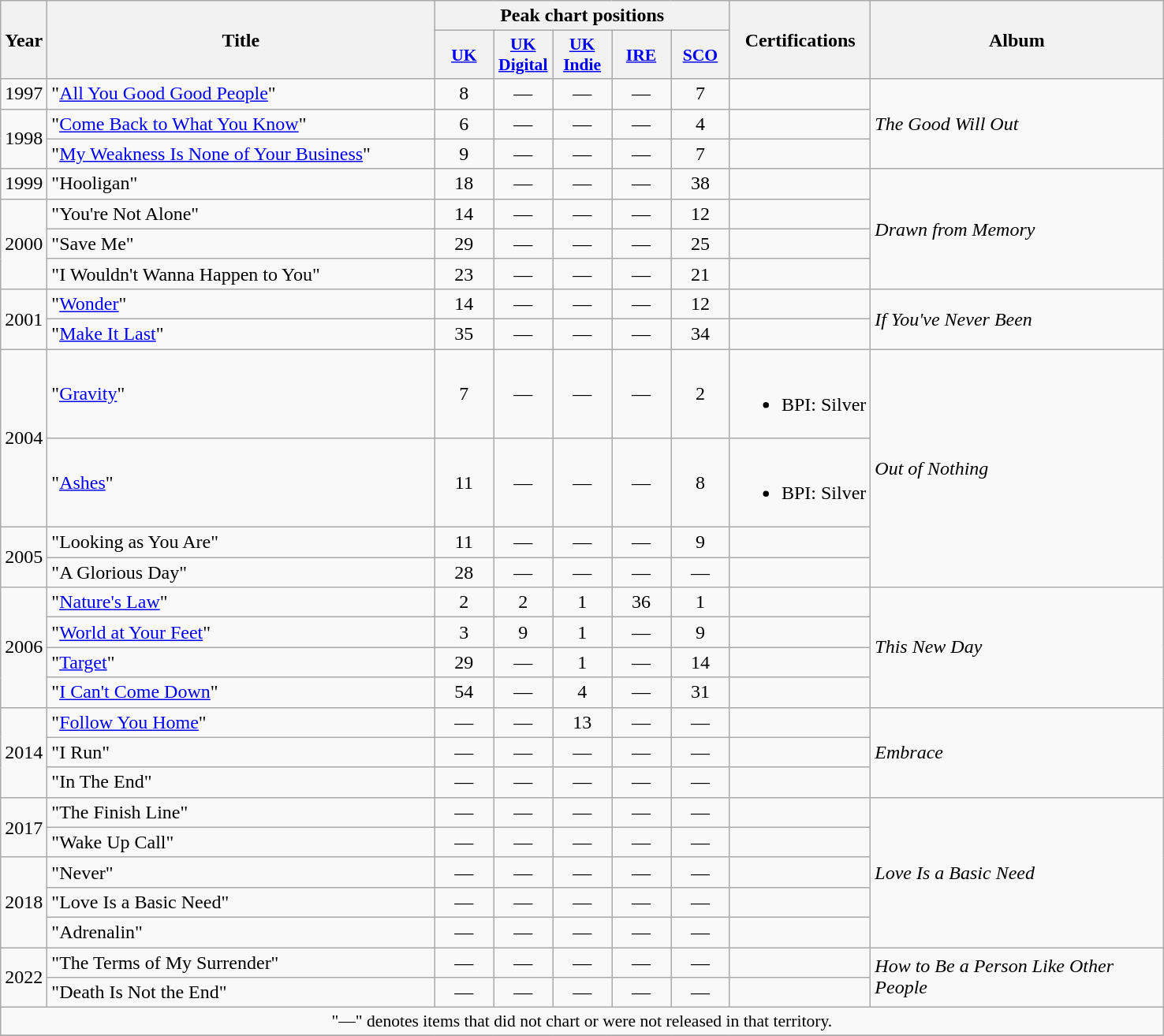<table class="wikitable" style="text-align:center;">
<tr>
<th rowspan="2" style="width:2em;">Year</th>
<th rowspan="2" style="width:20em;">Title</th>
<th colspan="5">Peak chart positions</th>
<th rowspan="2">Certifications</th>
<th rowspan="2" style="width:15em;">Album</th>
</tr>
<tr>
<th style="width:3em;font-size:90%;"><a href='#'>UK</a><br></th>
<th style="width:3em;font-size:90%;"><a href='#'>UK<br>Digital</a><br></th>
<th style="width:3em;font-size:90%;"><a href='#'>UK<br>Indie</a><br></th>
<th style="width:3em;font-size:90%;"><a href='#'>IRE</a><br></th>
<th style="width:3em;font-size:90%;"><a href='#'>SCO</a><br></th>
</tr>
<tr>
<td>1997</td>
<td style="text-align:left;">"<a href='#'>All You Good Good People</a>"</td>
<td>8</td>
<td>—</td>
<td>—</td>
<td>—</td>
<td>7</td>
<td></td>
<td style="text-align:left;" rowspan="3"><em>The Good Will Out</em></td>
</tr>
<tr>
<td rowspan="2">1998</td>
<td style="text-align:left;">"<a href='#'>Come Back to What You Know</a>"</td>
<td>6</td>
<td>—</td>
<td>—</td>
<td>—</td>
<td>4</td>
<td></td>
</tr>
<tr>
<td style="text-align:left;">"<a href='#'>My Weakness Is None of Your Business</a>"</td>
<td>9</td>
<td>—</td>
<td>—</td>
<td>—</td>
<td>7</td>
<td></td>
</tr>
<tr>
<td>1999</td>
<td style="text-align:left;">"Hooligan"</td>
<td>18</td>
<td>—</td>
<td>—</td>
<td>—</td>
<td>38</td>
<td></td>
<td style="text-align:left;" rowspan="4"><em>Drawn from Memory</em></td>
</tr>
<tr>
<td rowspan="3">2000</td>
<td style="text-align:left;">"You're Not Alone"</td>
<td>14</td>
<td>—</td>
<td>—</td>
<td>—</td>
<td>12</td>
<td></td>
</tr>
<tr>
<td style="text-align:left;">"Save Me"</td>
<td>29</td>
<td>—</td>
<td>—</td>
<td>—</td>
<td>25</td>
<td></td>
</tr>
<tr>
<td style="text-align:left;">"I Wouldn't Wanna Happen to You"</td>
<td>23</td>
<td>—</td>
<td>—</td>
<td>—</td>
<td>21</td>
<td></td>
</tr>
<tr>
<td rowspan="2">2001</td>
<td style="text-align:left;">"<a href='#'>Wonder</a>"</td>
<td>14</td>
<td>—</td>
<td>—</td>
<td>—</td>
<td>12</td>
<td></td>
<td style="text-align:left;" rowspan="2"><em>If You've Never Been</em></td>
</tr>
<tr>
<td style="text-align:left;">"<a href='#'>Make It Last</a>"</td>
<td>35</td>
<td>—</td>
<td>—</td>
<td>—</td>
<td>34</td>
<td></td>
</tr>
<tr>
<td rowspan="2">2004</td>
<td style="text-align:left;">"<a href='#'>Gravity</a>"</td>
<td>7</td>
<td>—</td>
<td>—</td>
<td>—</td>
<td>2</td>
<td><br><ul><li>BPI: Silver</li></ul></td>
<td style="text-align:left;" rowspan="4"><em>Out of Nothing</em></td>
</tr>
<tr>
<td style="text-align:left;">"<a href='#'>Ashes</a>"</td>
<td>11</td>
<td>—</td>
<td>—</td>
<td>—</td>
<td>8</td>
<td><br><ul><li>BPI: Silver</li></ul></td>
</tr>
<tr>
<td rowspan="2">2005</td>
<td style="text-align:left;">"Looking as You Are"</td>
<td>11</td>
<td>—</td>
<td>—</td>
<td>—</td>
<td>9</td>
<td></td>
</tr>
<tr>
<td style="text-align:left;">"A Glorious Day"</td>
<td>28</td>
<td>—</td>
<td>—</td>
<td>—</td>
<td>—</td>
<td></td>
</tr>
<tr>
<td rowspan="4">2006</td>
<td style="text-align:left;">"<a href='#'>Nature's Law</a>"</td>
<td>2</td>
<td>2</td>
<td>1</td>
<td>36</td>
<td>1</td>
<td></td>
<td style="text-align:left;" rowspan="4"><em>This New Day</em></td>
</tr>
<tr>
<td style="text-align:left;">"<a href='#'>World at Your Feet</a>"</td>
<td>3</td>
<td>9</td>
<td>1</td>
<td>—</td>
<td>9</td>
<td></td>
</tr>
<tr>
<td style="text-align:left;">"<a href='#'>Target</a>"</td>
<td>29</td>
<td>—</td>
<td>1</td>
<td>—</td>
<td>14</td>
<td></td>
</tr>
<tr>
<td style="text-align:left;">"<a href='#'>I Can't Come Down</a>"</td>
<td>54</td>
<td>—</td>
<td>4</td>
<td>—</td>
<td>31</td>
<td></td>
</tr>
<tr>
<td rowspan="3">2014</td>
<td style="text-align:left;">"<a href='#'>Follow You Home</a>"</td>
<td>—</td>
<td>—</td>
<td>13</td>
<td>—</td>
<td>—</td>
<td></td>
<td rowspan="3" style="text-align:left;"><em>Embrace</em></td>
</tr>
<tr>
<td style="text-align:left;">"I Run"</td>
<td>—</td>
<td>—</td>
<td>—</td>
<td>—</td>
<td>—</td>
<td></td>
</tr>
<tr>
<td style="text-align:left;">"In The End"</td>
<td>—</td>
<td>—</td>
<td>—</td>
<td>—</td>
<td>—</td>
<td></td>
</tr>
<tr>
<td rowspan="2">2017</td>
<td style="text-align:left;">"The Finish Line"</td>
<td>—</td>
<td>—</td>
<td>—</td>
<td>—</td>
<td>—</td>
<td></td>
<td style="text-align:left;" rowspan="5"><em>Love Is a Basic Need</em></td>
</tr>
<tr>
<td style="text-align:left;">"Wake Up Call"</td>
<td>—</td>
<td>—</td>
<td>—</td>
<td>—</td>
<td>—</td>
<td></td>
</tr>
<tr>
<td rowspan="3">2018</td>
<td style="text-align:left;">"Never"</td>
<td>—</td>
<td>—</td>
<td>—</td>
<td>—</td>
<td>—</td>
<td></td>
</tr>
<tr>
<td style="text-align:left;">"Love Is a Basic Need"</td>
<td>—</td>
<td>—</td>
<td>—</td>
<td>—</td>
<td>—</td>
<td></td>
</tr>
<tr>
<td style="text-align:left;">"Adrenalin"</td>
<td>—</td>
<td>—</td>
<td>—</td>
<td>—</td>
<td>—</td>
<td></td>
</tr>
<tr>
<td rowspan="2">2022</td>
<td style="text-align:left;">"The Terms of My Surrender"</td>
<td>—</td>
<td>—</td>
<td>—</td>
<td>—</td>
<td>—</td>
<td></td>
<td style="text-align:left;" rowspan="2"><em>How to Be a Person Like Other People</em></td>
</tr>
<tr>
<td style="text-align:left;">"Death Is Not the End"</td>
<td>—</td>
<td>—</td>
<td>—</td>
<td>—</td>
<td>—</td>
<td></td>
</tr>
<tr>
<td colspan="15" style="font-size:90%">"—" denotes items that did not chart or were not released in that territory.</td>
</tr>
<tr>
</tr>
</table>
